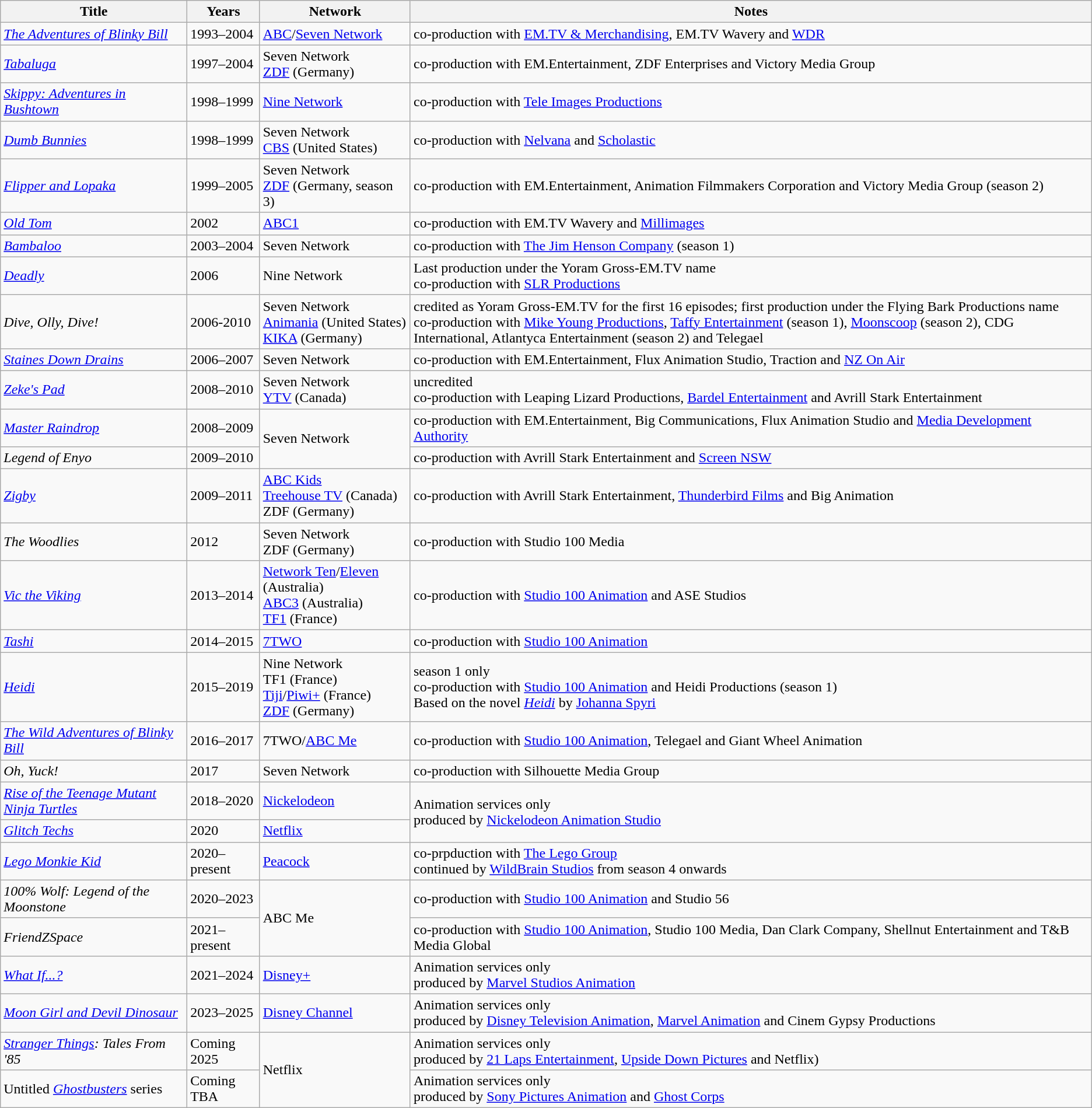<table class="wikitable sortable">
<tr>
<th>Title</th>
<th>Years</th>
<th>Network</th>
<th>Notes</th>
</tr>
<tr>
<td><em><a href='#'>The Adventures of Blinky Bill</a></em></td>
<td>1993–2004</td>
<td><a href='#'>ABC</a>/<a href='#'>Seven Network</a></td>
<td>co-production with <a href='#'>EM.TV & Merchandising</a>, EM.TV Wavery and <a href='#'>WDR</a></td>
</tr>
<tr>
<td><em><a href='#'>Tabaluga</a></em></td>
<td>1997–2004</td>
<td>Seven Network<br><a href='#'>ZDF</a> (Germany)</td>
<td>co-production with EM.Entertainment, ZDF Enterprises and Victory Media Group</td>
</tr>
<tr>
<td><em><a href='#'>Skippy: Adventures in Bushtown</a></em></td>
<td>1998–1999</td>
<td><a href='#'>Nine Network</a></td>
<td>co-production with <a href='#'>Tele Images Productions</a></td>
</tr>
<tr>
<td><em><a href='#'>Dumb Bunnies</a></em></td>
<td>1998–1999</td>
<td>Seven Network<br><a href='#'>CBS</a> (United States)</td>
<td>co-production with <a href='#'>Nelvana</a> and <a href='#'>Scholastic</a></td>
</tr>
<tr>
<td><em><a href='#'>Flipper and Lopaka</a></em></td>
<td>1999–2005</td>
<td>Seven Network<br><a href='#'>ZDF</a> (Germany, season 3)</td>
<td>co-production with EM.Entertainment, Animation Filmmakers Corporation and Victory Media Group (season 2)</td>
</tr>
<tr>
<td><em><a href='#'>Old Tom</a></em></td>
<td>2002</td>
<td><a href='#'>ABC1</a></td>
<td>co-production with EM.TV Wavery and <a href='#'>Millimages</a></td>
</tr>
<tr>
<td><em><a href='#'>Bambaloo</a></em></td>
<td>2003–2004</td>
<td>Seven Network</td>
<td>co-production with <a href='#'>The Jim Henson Company</a> (season 1)</td>
</tr>
<tr>
<td><em><a href='#'>Deadly</a></em></td>
<td>2006</td>
<td>Nine Network</td>
<td>Last production under the Yoram Gross-EM.TV name<br>co-production with <a href='#'>SLR Productions</a></td>
</tr>
<tr>
<td><em>Dive, Olly, Dive!</em></td>
<td>2006-2010</td>
<td>Seven Network<br><a href='#'>Animania</a> (United States)<br><a href='#'>KIKA</a> (Germany)</td>
<td>credited as Yoram Gross-EM.TV for the first 16 episodes; first production under the Flying Bark Productions name<br>co-production with <a href='#'>Mike Young Productions</a>, <a href='#'>Taffy Entertainment</a> (season 1), <a href='#'>Moonscoop</a> (season 2), CDG International, Atlantyca Entertainment (season 2) and Telegael</td>
</tr>
<tr>
<td><em><a href='#'>Staines Down Drains</a></em></td>
<td>2006–2007</td>
<td>Seven Network</td>
<td>co-production with EM.Entertainment, Flux Animation Studio, Traction and <a href='#'>NZ On Air</a></td>
</tr>
<tr>
<td><em><a href='#'>Zeke's Pad</a></em></td>
<td>2008–2010</td>
<td>Seven Network<br><a href='#'>YTV</a> (Canada)</td>
<td>uncredited<br>co-production with Leaping Lizard Productions, <a href='#'>Bardel Entertainment</a> and Avrill Stark Entertainment</td>
</tr>
<tr>
<td><em><a href='#'>Master Raindrop</a></em></td>
<td>2008–2009</td>
<td rowspan="2">Seven Network</td>
<td>co-production with EM.Entertainment, Big Communications, Flux Animation Studio and <a href='#'>Media Development Authority</a></td>
</tr>
<tr>
<td><em>Legend of Enyo</em></td>
<td>2009–2010</td>
<td>co-production with Avrill Stark Entertainment and <a href='#'>Screen NSW</a></td>
</tr>
<tr>
<td><em><a href='#'>Zigby</a></em></td>
<td>2009–2011</td>
<td><a href='#'>ABC Kids</a><br><a href='#'>Treehouse TV</a> (Canada)<br>ZDF (Germany)</td>
<td>co-production with Avrill Stark Entertainment, <a href='#'>Thunderbird Films</a> and Big Animation</td>
</tr>
<tr>
<td><em>The Woodlies</em></td>
<td>2012</td>
<td>Seven Network<br>ZDF (Germany)</td>
<td>co-production with Studio 100 Media</td>
</tr>
<tr>
<td><em><a href='#'>Vic the Viking</a></em></td>
<td>2013–2014</td>
<td><a href='#'>Network Ten</a>/<a href='#'>Eleven</a> (Australia)<br><a href='#'>ABC3</a> (Australia)<br><a href='#'>TF1</a> (France)</td>
<td>co-production with <a href='#'>Studio 100 Animation</a> and ASE Studios</td>
</tr>
<tr>
<td><em><a href='#'>Tashi</a></em></td>
<td>2014–2015</td>
<td><a href='#'>7TWO</a></td>
<td>co-production with <a href='#'>Studio 100 Animation</a></td>
</tr>
<tr>
<td><em><a href='#'>Heidi</a></em></td>
<td>2015–2019</td>
<td>Nine Network<br>TF1 (France)<br><a href='#'>Tiji</a>/<a href='#'>Piwi+</a> (France)<br><a href='#'>ZDF</a> (Germany)</td>
<td>season 1 only<br>co-production with <a href='#'>Studio 100 Animation</a> and Heidi Productions (season 1)<br>Based on the novel <em><a href='#'>Heidi</a></em> by <a href='#'>Johanna Spyri</a></td>
</tr>
<tr>
<td><em><a href='#'>The Wild Adventures of Blinky Bill</a></em></td>
<td>2016–2017</td>
<td>7TWO/<a href='#'>ABC Me</a></td>
<td>co-production with <a href='#'>Studio 100 Animation</a>, Telegael and Giant Wheel Animation</td>
</tr>
<tr>
<td><em>Oh, Yuck!</em></td>
<td>2017</td>
<td>Seven Network</td>
<td>co-production with Silhouette Media Group</td>
</tr>
<tr>
<td><em><a href='#'>Rise of the Teenage Mutant Ninja Turtles</a></em></td>
<td>2018–2020</td>
<td><a href='#'>Nickelodeon</a></td>
<td rowspan="2">Animation services only<br>produced by <a href='#'>Nickelodeon Animation Studio</a></td>
</tr>
<tr>
<td><em><a href='#'>Glitch Techs</a></em></td>
<td>2020</td>
<td><a href='#'>Netflix</a></td>
</tr>
<tr>
<td><em><a href='#'>Lego Monkie Kid</a></em></td>
<td>2020–present</td>
<td><a href='#'>Peacock</a></td>
<td>co-prpduction with <a href='#'>The Lego Group</a><br>continued by <a href='#'>WildBrain Studios</a> from season 4 onwards</td>
</tr>
<tr>
<td><em>100% Wolf: Legend of the Moonstone</em></td>
<td>2020–2023</td>
<td rowspan="2">ABC Me</td>
<td>co-production with <a href='#'>Studio 100 Animation</a> and Studio 56</td>
</tr>
<tr>
<td><em>FriendZSpace</em></td>
<td>2021–present</td>
<td>co-production with <a href='#'>Studio 100 Animation</a>, Studio 100 Media, Dan Clark Company, Shellnut Entertainment and T&B Media Global</td>
</tr>
<tr>
<td><em><a href='#'>What If...?</a></em></td>
<td>2021–2024</td>
<td><a href='#'>Disney+</a></td>
<td>Animation services only<br>produced by <a href='#'>Marvel Studios Animation</a></td>
</tr>
<tr>
<td><em><a href='#'>Moon Girl and Devil Dinosaur</a></em></td>
<td>2023–2025</td>
<td><a href='#'>Disney Channel</a></td>
<td>Animation services only<br>produced by <a href='#'>Disney Television Animation</a>, <a href='#'>Marvel Animation</a> and Cinem Gypsy Productions</td>
</tr>
<tr>
<td><em><a href='#'>Stranger Things</a>: Tales From '85</em></td>
<td>Coming 2025</td>
<td rowspan="2">Netflix</td>
<td>Animation services only<br>produced by <a href='#'>21 Laps Entertainment</a>, <a href='#'>Upside Down Pictures</a> and Netflix)</td>
</tr>
<tr>
<td>Untitled <em><a href='#'>Ghostbusters</a></em> series</td>
<td>Coming TBA</td>
<td>Animation services only<br>produced by <a href='#'>Sony Pictures Animation</a> and <a href='#'>Ghost Corps</a></td>
</tr>
</table>
